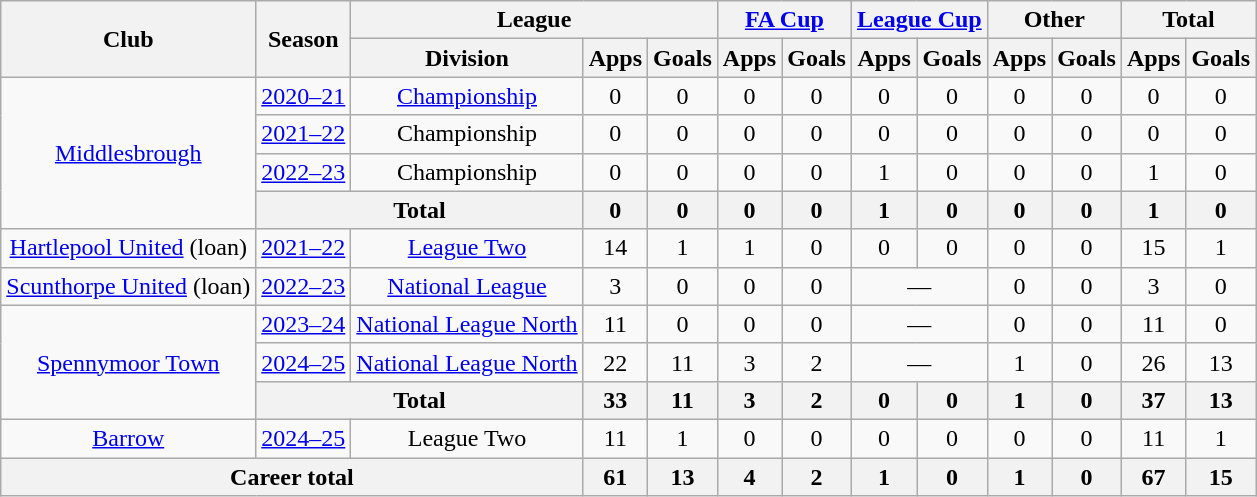<table class=wikitable style="text-align:center">
<tr>
<th rowspan=2>Club</th>
<th rowspan=2>Season</th>
<th colspan=3>League</th>
<th colspan=2><a href='#'>FA Cup</a></th>
<th colspan=2><a href='#'>League Cup</a></th>
<th colspan=2>Other</th>
<th colspan=2>Total</th>
</tr>
<tr>
<th>Division</th>
<th>Apps</th>
<th>Goals</th>
<th>Apps</th>
<th>Goals</th>
<th>Apps</th>
<th>Goals</th>
<th>Apps</th>
<th>Goals</th>
<th>Apps</th>
<th>Goals</th>
</tr>
<tr>
<td rowspan=4><a href='#'>Middlesbrough</a></td>
<td><a href='#'>2020–21</a></td>
<td><a href='#'>Championship</a></td>
<td>0</td>
<td>0</td>
<td>0</td>
<td>0</td>
<td>0</td>
<td>0</td>
<td>0</td>
<td>0</td>
<td>0</td>
<td>0</td>
</tr>
<tr>
<td><a href='#'>2021–22</a></td>
<td>Championship</td>
<td>0</td>
<td>0</td>
<td>0</td>
<td>0</td>
<td>0</td>
<td>0</td>
<td>0</td>
<td>0</td>
<td>0</td>
<td>0</td>
</tr>
<tr>
<td><a href='#'>2022–23</a></td>
<td>Championship</td>
<td>0</td>
<td>0</td>
<td>0</td>
<td>0</td>
<td>1</td>
<td>0</td>
<td>0</td>
<td>0</td>
<td>1</td>
<td>0</td>
</tr>
<tr>
<th colspan="2">Total</th>
<th>0</th>
<th>0</th>
<th>0</th>
<th>0</th>
<th>1</th>
<th>0</th>
<th>0</th>
<th>0</th>
<th>1</th>
<th>0</th>
</tr>
<tr>
<td><a href='#'>Hartlepool United</a> (loan)</td>
<td><a href='#'>2021–22</a></td>
<td><a href='#'>League Two</a></td>
<td>14</td>
<td>1</td>
<td>1</td>
<td>0</td>
<td>0</td>
<td>0</td>
<td>0</td>
<td>0</td>
<td>15</td>
<td>1</td>
</tr>
<tr>
<td><a href='#'>Scunthorpe United</a> (loan)</td>
<td><a href='#'>2022–23</a></td>
<td><a href='#'>National League</a></td>
<td>3</td>
<td>0</td>
<td>0</td>
<td>0</td>
<td colspan="2">—</td>
<td>0</td>
<td>0</td>
<td>3</td>
<td>0</td>
</tr>
<tr>
<td rowspan=3><a href='#'>Spennymoor Town</a></td>
<td><a href='#'>2023–24</a></td>
<td><a href='#'>National League North</a></td>
<td>11</td>
<td>0</td>
<td>0</td>
<td>0</td>
<td colspan="2">—</td>
<td>0</td>
<td>0</td>
<td>11</td>
<td>0</td>
</tr>
<tr>
<td><a href='#'>2024–25</a></td>
<td><a href='#'>National League North</a></td>
<td>22</td>
<td>11</td>
<td>3</td>
<td>2</td>
<td colspan="2">—</td>
<td>1</td>
<td>0</td>
<td>26</td>
<td>13</td>
</tr>
<tr>
<th colspan="2">Total</th>
<th>33</th>
<th>11</th>
<th>3</th>
<th>2</th>
<th>0</th>
<th>0</th>
<th>1</th>
<th>0</th>
<th>37</th>
<th>13</th>
</tr>
<tr>
<td><a href='#'>Barrow</a></td>
<td><a href='#'>2024–25</a></td>
<td>League Two</td>
<td>11</td>
<td>1</td>
<td>0</td>
<td>0</td>
<td>0</td>
<td>0</td>
<td>0</td>
<td>0</td>
<td>11</td>
<td>1</td>
</tr>
<tr>
<th colspan=3>Career total</th>
<th>61</th>
<th>13</th>
<th>4</th>
<th>2</th>
<th>1</th>
<th>0</th>
<th>1</th>
<th>0</th>
<th>67</th>
<th>15</th>
</tr>
</table>
